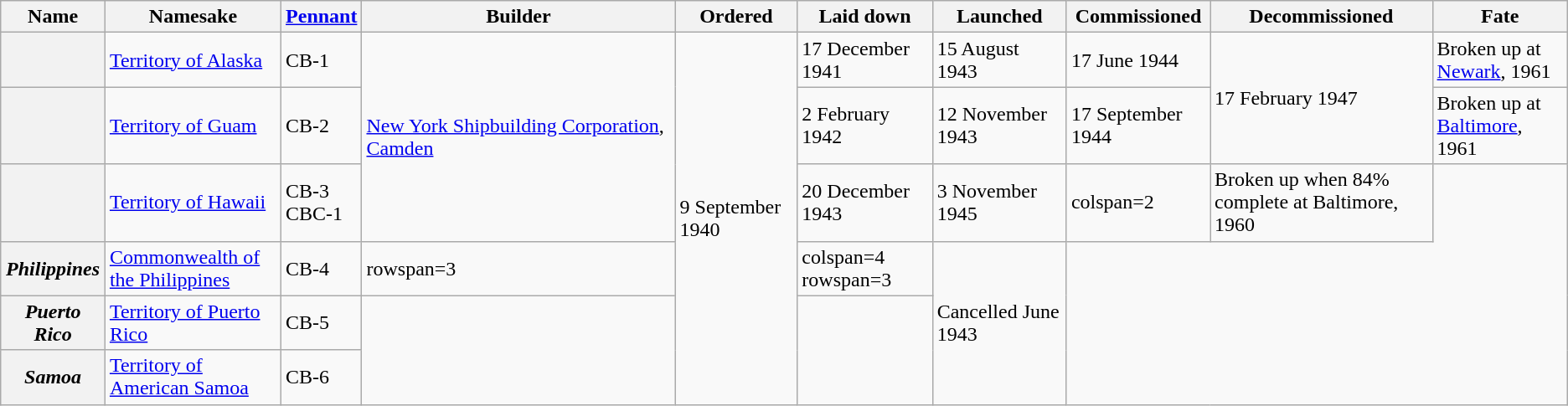<table class="sortable wikitable plainrowheaders">
<tr>
<th scope="col">Name</th>
<th scope="col" class="unsortable">Namesake</th>
<th scope="col"><a href='#'>Pennant</a></th>
<th scope="col" style="width:20%;">Builder</th>
<th scope="col" data-sort-type="date">Ordered</th>
<th scope="col" data-sort-type="date">Laid down</th>
<th scope="col" data-sort-type="date">Launched</th>
<th scope="col" data-sort-type="date">Commissioned</th>
<th scope="col" data-sort-type="date">Decommissioned</th>
<th scope="col" class="unsortable">Fate</th>
</tr>
<tr>
<th scope="row"></th>
<td><a href='#'>Territory of Alaska</a></td>
<td>CB-1</td>
<td rowspan=3><a href='#'>New York Shipbuilding Corporation</a>, <a href='#'>Camden</a></td>
<td rowspan=6>9 September 1940</td>
<td>17 December 1941</td>
<td>15 August 1943</td>
<td>17 June 1944</td>
<td rowspan=2>17 February 1947</td>
<td>Broken up at <a href='#'>Newark</a>, 1961</td>
</tr>
<tr>
<th scope="row"></th>
<td><a href='#'>Territory of Guam</a></td>
<td>CB-2</td>
<td>2 February 1942</td>
<td>12 November 1943</td>
<td>17 September 1944</td>
<td>Broken up at <a href='#'>Baltimore</a>, 1961</td>
</tr>
<tr>
<th scope="row"></th>
<td><a href='#'>Territory of Hawaii</a></td>
<td>CB-3<br>CBC-1</td>
<td>20 December 1943</td>
<td>3 November 1945</td>
<td>colspan=2</td>
<td>Broken up when 84% complete at Baltimore, 1960</td>
</tr>
<tr>
<th scope="row"><em>Philippines</em></th>
<td><a href='#'>Commonwealth of the Philippines</a></td>
<td>CB-4</td>
<td>rowspan=3 </td>
<td>colspan=4 rowspan=3 </td>
<td rowspan=3>Cancelled June 1943</td>
</tr>
<tr>
<th scope="row"><em>Puerto Rico</em></th>
<td><a href='#'>Territory of Puerto Rico</a></td>
<td>CB-5</td>
</tr>
<tr>
<th scope="row"><em>Samoa</em></th>
<td><a href='#'>Territory of American Samoa</a></td>
<td>CB-6</td>
</tr>
</table>
